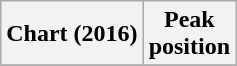<table class="wikitable sortable plainrowheaders">
<tr>
<th>Chart (2016)</th>
<th>Peak<br>position</th>
</tr>
<tr>
</tr>
</table>
